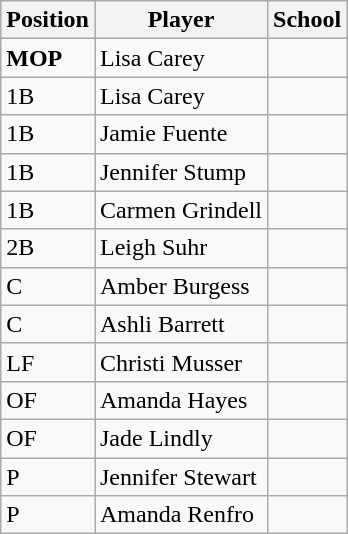<table class="wikitable">
<tr>
<th>Position</th>
<th>Player</th>
<th>School</th>
</tr>
<tr>
<td><strong>MOP</strong></td>
<td>Lisa Carey</td>
<td></td>
</tr>
<tr>
<td>1B</td>
<td>Lisa Carey</td>
<td></td>
</tr>
<tr>
<td>1B</td>
<td>Jamie Fuente</td>
<td></td>
</tr>
<tr>
<td>1B</td>
<td>Jennifer Stump</td>
<td></td>
</tr>
<tr>
<td>1B</td>
<td>Carmen Grindell</td>
<td></td>
</tr>
<tr>
<td>2B</td>
<td>Leigh Suhr</td>
<td></td>
</tr>
<tr>
<td>C</td>
<td>Amber Burgess</td>
<td></td>
</tr>
<tr>
<td>C</td>
<td>Ashli Barrett</td>
<td></td>
</tr>
<tr>
<td>LF</td>
<td>Christi Musser</td>
<td></td>
</tr>
<tr>
<td>OF</td>
<td>Amanda Hayes</td>
<td></td>
</tr>
<tr>
<td>OF</td>
<td>Jade Lindly</td>
<td></td>
</tr>
<tr>
<td>P</td>
<td>Jennifer Stewart</td>
<td></td>
</tr>
<tr>
<td>P</td>
<td>Amanda Renfro</td>
<td></td>
</tr>
</table>
